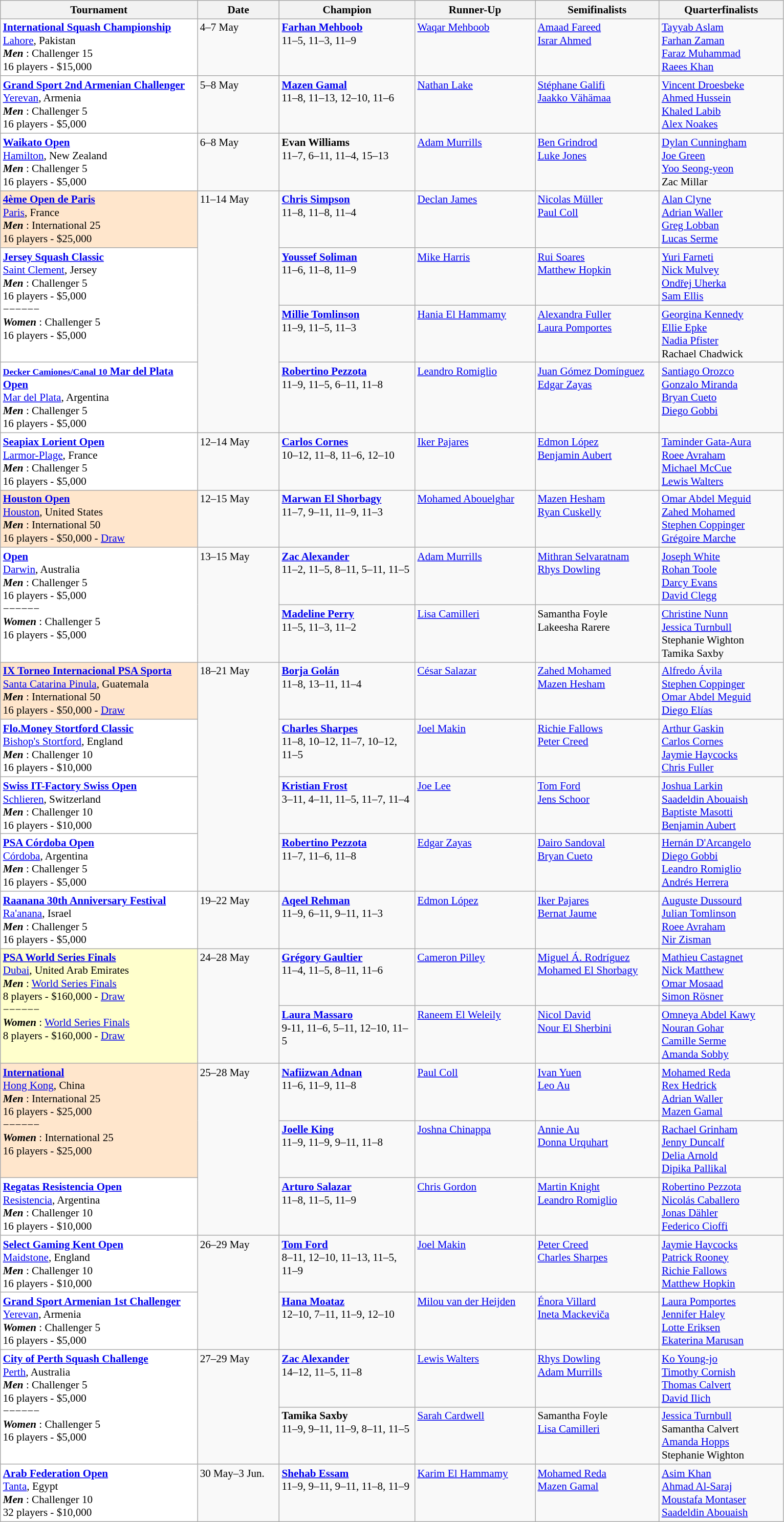<table class="wikitable" style="font-size:88%">
<tr>
<th width=250>Tournament</th>
<th width=100>Date</th>
<th width=170>Champion</th>
<th width=150>Runner-Up</th>
<th width=155>Semifinalists</th>
<th width=155>Quarterfinalists</th>
</tr>
<tr valign=top>
<td style="background:#fff;"><strong><a href='#'> International Squash Championship</a></strong><br> <a href='#'>Lahore</a>, Pakistan<br><strong> <em>Men</em> </strong>: Challenger 15<br>16 players - $15,000</td>
<td>4–7 May</td>
<td> <strong><a href='#'>Farhan Mehboob</a></strong><br>11–5, 11–3, 11–9</td>
<td> <a href='#'>Waqar Mehboob</a></td>
<td> <a href='#'>Amaad Fareed</a><br> <a href='#'>Israr Ahmed</a></td>
<td> <a href='#'>Tayyab Aslam</a><br> <a href='#'>Farhan Zaman</a><br> <a href='#'>Faraz Muhammad</a><br> <a href='#'>Raees Khan</a></td>
</tr>
<tr valign=top>
<td style="background:#fff;"><strong><a href='#'>Grand Sport 2nd Armenian Challenger</a></strong><br> <a href='#'>Yerevan</a>, Armenia<br><strong> <em>Men</em> </strong>: Challenger 5<br>16 players - $5,000</td>
<td>5–8 May</td>
<td> <strong><a href='#'>Mazen Gamal</a></strong><br>11–8, 11–13, 12–10, 11–6</td>
<td> <a href='#'>Nathan Lake</a></td>
<td> <a href='#'>Stéphane Galifi</a><br> <a href='#'>Jaakko Vähämaa</a></td>
<td> <a href='#'>Vincent Droesbeke</a><br> <a href='#'>Ahmed Hussein</a><br> <a href='#'>Khaled Labib</a><br> <a href='#'>Alex Noakes</a></td>
</tr>
<tr valign=top>
<td style="background:#fff;"><strong><a href='#'>Waikato Open</a></strong><br> <a href='#'>Hamilton</a>, New Zealand<br><strong> <em>Men</em> </strong>: Challenger 5<br>16 players - $5,000</td>
<td>6–8 May</td>
<td> <strong>Evan Williams</strong><br>11–7, 6–11, 11–4, 15–13</td>
<td> <a href='#'>Adam Murrills</a></td>
<td> <a href='#'>Ben Grindrod</a><br> <a href='#'>Luke Jones</a></td>
<td> <a href='#'>Dylan Cunningham</a><br> <a href='#'>Joe Green</a><br> <a href='#'>Yoo Seong-yeon</a><br> Zac Millar</td>
</tr>
<tr valign=top>
<td style="background:#ffe6cc;"><strong><a href='#'>4ème  Open de Paris</a></strong><br> <a href='#'>Paris</a>, France<br><strong> <em>Men</em> </strong>: International 25<br>16 players - $25,000</td>
<td rowspan=4>11–14 May</td>
<td> <strong><a href='#'>Chris Simpson</a></strong><br>11–8, 11–8, 11–4</td>
<td> <a href='#'>Declan James</a></td>
<td> <a href='#'>Nicolas Müller</a><br> <a href='#'>Paul Coll</a></td>
<td> <a href='#'>Alan Clyne</a><br> <a href='#'>Adrian Waller</a><br> <a href='#'>Greg Lobban</a><br> <a href='#'>Lucas Serme</a></td>
</tr>
<tr valign=top>
<td rowspan=2 style="background:#fff;"><strong><a href='#'>Jersey Squash Classic</a></strong><br> <a href='#'>Saint Clement</a>, Jersey<br><strong> <em>Men</em> </strong>: Challenger 5<br>16 players - $5,000<br>−−−−−−<br><strong> <em>Women</em> </strong>: Challenger 5<br>16 players - $5,000</td>
<td> <strong><a href='#'>Youssef Soliman</a></strong><br>11–6, 11–8, 11–9</td>
<td> <a href='#'>Mike Harris</a></td>
<td> <a href='#'>Rui Soares</a><br> <a href='#'>Matthew Hopkin</a></td>
<td> <a href='#'>Yuri Farneti</a><br> <a href='#'>Nick Mulvey</a><br> <a href='#'>Ondřej Uherka</a><br> <a href='#'>Sam Ellis</a></td>
</tr>
<tr valign=top>
<td> <strong><a href='#'>Millie Tomlinson</a></strong><br>11–9, 11–5, 11–3</td>
<td> <a href='#'>Hania El Hammamy</a></td>
<td> <a href='#'>Alexandra Fuller</a><br> <a href='#'>Laura Pomportes</a></td>
<td> <a href='#'>Georgina Kennedy</a><br> <a href='#'>Ellie Epke</a><br> <a href='#'>Nadia Pfister</a><br> Rachael Chadwick</td>
</tr>
<tr valign=top>
<td style="background:#fff;"><strong><a href='#'><small>Decker Camiones/Canal 10</small> Mar del Plata Open</a></strong><br> <a href='#'>Mar del Plata</a>, Argentina<br><strong> <em>Men</em> </strong>: Challenger 5<br>16 players - $5,000</td>
<td> <strong><a href='#'>Robertino Pezzota</a></strong><br>11–9, 11–5, 6–11, 11–8</td>
<td> <a href='#'>Leandro Romiglio</a></td>
<td> <a href='#'>Juan Gómez Domínguez</a><br> <a href='#'>Edgar Zayas</a></td>
<td> <a href='#'>Santiago Orozco</a><br> <a href='#'>Gonzalo Miranda</a><br> <a href='#'>Bryan Cueto</a><br> <a href='#'>Diego Gobbi</a></td>
</tr>
<tr valign=top>
<td style="background:#fff;"><strong><a href='#'>Seapiax Lorient Open</a></strong><br> <a href='#'>Larmor-Plage</a>, France<br><strong> <em>Men</em> </strong>: Challenger 5<br>16 players - $5,000</td>
<td>12–14 May</td>
<td> <strong><a href='#'>Carlos Cornes</a></strong><br>10–12, 11–8, 11–6, 12–10</td>
<td> <a href='#'>Iker Pajares</a></td>
<td> <a href='#'>Edmon López</a><br> <a href='#'>Benjamin Aubert</a></td>
<td> <a href='#'>Taminder Gata-Aura</a><br> <a href='#'>Roee Avraham</a><br> <a href='#'>Michael McCue</a><br> <a href='#'>Lewis Walters</a></td>
</tr>
<tr valign=top>
<td style="background:#ffe6cc;"><strong><a href='#'>Houston Open</a></strong><br> <a href='#'>Houston</a>, United States<br><strong> <em>Men</em> </strong>: International 50<br>16 players - $50,000 - <a href='#'>Draw</a></td>
<td>12–15 May</td>
<td> <strong><a href='#'>Marwan El Shorbagy</a></strong><br>11–7, 9–11, 11–9, 11–3</td>
<td> <a href='#'>Mohamed Abouelghar</a></td>
<td> <a href='#'>Mazen Hesham</a><br> <a href='#'>Ryan Cuskelly</a></td>
<td> <a href='#'>Omar Abdel Meguid</a><br> <a href='#'>Zahed Mohamed</a><br> <a href='#'>Stephen Coppinger</a><br> <a href='#'>Grégoire Marche</a></td>
</tr>
<tr valign=top>
<td rowspan=2 style="background:#fff;"><strong><a href='#'> Open</a></strong><br> <a href='#'>Darwin</a>, Australia<br><strong> <em>Men</em> </strong>: Challenger 5<br>16 players - $5,000<br>−−−−−−<br><strong> <em>Women</em> </strong>: Challenger 5<br>16 players - $5,000</td>
<td rowspan=2>13–15 May</td>
<td> <strong><a href='#'>Zac Alexander</a></strong><br>11–2, 11–5, 8–11, 5–11, 11–5</td>
<td> <a href='#'>Adam Murrills</a></td>
<td> <a href='#'>Mithran Selvaratnam</a><br> <a href='#'>Rhys Dowling</a></td>
<td> <a href='#'>Joseph White</a><br> <a href='#'>Rohan Toole</a><br> <a href='#'>Darcy Evans</a><br> <a href='#'>David Clegg</a></td>
</tr>
<tr valign=top>
<td> <strong><a href='#'>Madeline Perry</a></strong><br>11–5, 11–3, 11–2</td>
<td> <a href='#'>Lisa Camilleri</a></td>
<td> Samantha Foyle<br> Lakeesha Rarere</td>
<td> <a href='#'>Christine Nunn</a><br> <a href='#'>Jessica Turnbull</a><br> Stephanie Wighton<br> Tamika Saxby</td>
</tr>
<tr valign=top>
<td style="background:#ffe6cc;"><strong><a href='#'>IX Torneo Internacional PSA Sporta</a></strong><br> <a href='#'>Santa Catarina Pinula</a>, Guatemala<br><strong> <em>Men</em> </strong>: International 50<br>16 players - $50,000 - <a href='#'>Draw</a></td>
<td rowspan=4>18–21 May</td>
<td> <strong><a href='#'>Borja Golán</a></strong><br>11–8, 13–11, 11–4</td>
<td> <a href='#'>César Salazar</a></td>
<td> <a href='#'>Zahed Mohamed</a><br> <a href='#'>Mazen Hesham</a></td>
<td> <a href='#'>Alfredo Ávila</a><br> <a href='#'>Stephen Coppinger</a><br> <a href='#'>Omar Abdel Meguid</a><br> <a href='#'>Diego Elías</a></td>
</tr>
<tr valign=top>
<td style="background:#fff;"><strong><a href='#'>Flo.Money Stortford Classic</a></strong><br> <a href='#'>Bishop's Stortford</a>, England<br><strong> <em>Men</em> </strong>: Challenger 10<br>16 players - $10,000</td>
<td> <strong><a href='#'>Charles Sharpes</a></strong><br>11–8, 10–12, 11–7, 10–12, 11–5</td>
<td> <a href='#'>Joel Makin</a></td>
<td> <a href='#'>Richie Fallows</a><br> <a href='#'>Peter Creed</a></td>
<td> <a href='#'>Arthur Gaskin</a><br> <a href='#'>Carlos Cornes</a><br> <a href='#'>Jaymie Haycocks</a><br> <a href='#'>Chris Fuller</a></td>
</tr>
<tr valign=top>
<td style="background:#fff;"><strong><a href='#'>Swiss IT-Factory Swiss Open</a></strong><br> <a href='#'>Schlieren</a>, Switzerland<br><em> <strong>Men</strong> </em>: Challenger 10<br>16 players - $10,000</td>
<td> <strong><a href='#'>Kristian Frost</a></strong><br>3–11, 4–11, 11–5, 11–7, 11–4</td>
<td> <a href='#'>Joe Lee</a></td>
<td> <a href='#'>Tom Ford</a><br> <a href='#'>Jens Schoor</a></td>
<td> <a href='#'>Joshua Larkin</a><br> <a href='#'>Saadeldin Abouaish</a><br> <a href='#'>Baptiste Masotti</a><br> <a href='#'>Benjamin Aubert</a></td>
</tr>
<tr valign=top>
<td style="background:#fff;"><strong><a href='#'>PSA Córdoba Open</a></strong><br> <a href='#'>Córdoba</a>, Argentina<br><strong> <em>Men</em> </strong>: Challenger 5<br>16 players - $5,000</td>
<td> <strong><a href='#'>Robertino Pezzota</a></strong><br>11–7, 11–6, 11–8</td>
<td> <a href='#'>Edgar Zayas</a></td>
<td> <a href='#'>Dairo Sandoval</a><br> <a href='#'>Bryan Cueto</a></td>
<td> <a href='#'>Hernán D'Arcangelo</a><br> <a href='#'>Diego Gobbi</a><br> <a href='#'>Leandro Romiglio</a><br> <a href='#'>Andrés Herrera</a></td>
</tr>
<tr valign=top>
<td style="background:#fff;"><strong><a href='#'>Raanana  30th Anniversary Festival</a></strong><br> <a href='#'>Ra'anana</a>, Israel<br><strong> <em>Men</em> </strong>: Challenger 5<br>16 players - $5,000</td>
<td>19–22 May</td>
<td> <strong><a href='#'>Aqeel Rehman</a></strong><br>11–9, 6–11, 9–11, 11–3</td>
<td> <a href='#'>Edmon López</a></td>
<td> <a href='#'>Iker Pajares</a><br> <a href='#'>Bernat Jaume</a></td>
<td> <a href='#'>Auguste Dussourd</a><br> <a href='#'>Julian Tomlinson</a><br> <a href='#'>Roee Avraham</a><br> <a href='#'>Nir Zisman</a></td>
</tr>
<tr valign=top>
<td rowspan=2 style="background:#ffc;"><strong><a href='#'>PSA World Series Finals</a></strong><br> <a href='#'>Dubai</a>, United Arab Emirates<br><strong> <em>Men</em> </strong>: <a href='#'>World Series Finals</a><br>8 players - $160,000 - <a href='#'>Draw</a><br>−−−−−−<br><strong> <em>Women</em> </strong>: <a href='#'>World Series Finals</a><br>8 players - $160,000 - <a href='#'>Draw</a></td>
<td rowspan=2>24–28 May</td>
<td> <strong><a href='#'>Grégory Gaultier</a></strong><br>11–4, 11–5, 8–11, 11–6</td>
<td> <a href='#'>Cameron Pilley</a></td>
<td> <a href='#'>Miguel Á. Rodríguez</a><br> <a href='#'>Mohamed El Shorbagy</a></td>
<td> <a href='#'>Mathieu Castagnet</a><br> <a href='#'>Nick Matthew</a><br> <a href='#'>Omar Mosaad</a><br> <a href='#'>Simon Rösner</a></td>
</tr>
<tr valign=top>
<td> <strong><a href='#'>Laura Massaro</a></strong><br>9-11, 11–6, 5–11, 12–10, 11–5</td>
<td> <a href='#'>Raneem El Weleily</a></td>
<td> <a href='#'>Nicol David</a><br> <a href='#'>Nour El Sherbini</a></td>
<td> <a href='#'>Omneya Abdel Kawy</a><br> <a href='#'>Nouran Gohar</a><br> <a href='#'>Camille Serme</a><br> <a href='#'>Amanda Sobhy</a></td>
</tr>
<tr valign=top>
<td rowspan=2 style="background:#ffe6cc;"><strong><a href='#'> International</a></strong><br> <a href='#'>Hong Kong</a>, China<br><strong> <em>Men</em> </strong>: International 25<br>16 players - $25,000<br>−−−−−−<br><strong> <em>Women</em> </strong>: International 25<br>16 players - $25,000</td>
<td rowspan=3>25–28 May</td>
<td> <strong><a href='#'>Nafiizwan Adnan</a></strong><br>11–6, 11–9, 11–8</td>
<td> <a href='#'>Paul Coll</a></td>
<td> <a href='#'>Ivan Yuen</a><br> <a href='#'>Leo Au</a></td>
<td> <a href='#'>Mohamed Reda</a><br> <a href='#'>Rex Hedrick</a><br> <a href='#'>Adrian Waller</a><br> <a href='#'>Mazen Gamal</a></td>
</tr>
<tr valign=top>
<td> <strong><a href='#'>Joelle King</a></strong><br>11–9, 11–9, 9–11, 11–8</td>
<td> <a href='#'>Joshna Chinappa</a></td>
<td> <a href='#'>Annie Au</a><br> <a href='#'>Donna Urquhart</a></td>
<td> <a href='#'>Rachael Grinham</a><br> <a href='#'>Jenny Duncalf</a><br> <a href='#'>Delia Arnold</a><br> <a href='#'>Dipika Pallikal</a></td>
</tr>
<tr valign=top>
<td style="background:#fff;"><strong><a href='#'>Regatas Resistencia Open</a></strong><br> <a href='#'>Resistencia</a>, Argentina<br><strong> <em>Men</em> </strong>: Challenger 10<br>16 players - $10,000</td>
<td> <strong><a href='#'>Arturo Salazar</a></strong><br>11–8, 11–5, 11–9</td>
<td> <a href='#'>Chris Gordon</a></td>
<td> <a href='#'>Martin Knight</a><br> <a href='#'>Leandro Romiglio</a></td>
<td> <a href='#'>Robertino Pezzota</a><br> <a href='#'>Nicolás Caballero</a><br> <a href='#'>Jonas Dähler</a><br> <a href='#'>Federico Cioffi</a></td>
</tr>
<tr valign=top>
<td style="background:#fff;"><strong><a href='#'>Select Gaming Kent Open</a></strong><br> <a href='#'>Maidstone</a>, England<br><strong> <em>Men</em> </strong>: Challenger 10<br>16 players - $10,000</td>
<td rowspan=2>26–29 May</td>
<td> <strong><a href='#'>Tom Ford</a></strong><br>8–11, 12–10, 11–13, 11–5, 11–9</td>
<td> <a href='#'>Joel Makin</a></td>
<td> <a href='#'>Peter Creed</a><br> <a href='#'>Charles Sharpes</a></td>
<td> <a href='#'>Jaymie Haycocks</a><br> <a href='#'>Patrick Rooney</a><br> <a href='#'>Richie Fallows</a><br> <a href='#'>Matthew Hopkin</a></td>
</tr>
<tr valign=top>
<td style="background:#fff;"><strong><a href='#'>Grand Sport Armenian 1st Challenger</a></strong><br> <a href='#'>Yerevan</a>, Armenia<br><strong> <em>Women</em> </strong>: Challenger 5<br>16 players - $5,000</td>
<td> <strong><a href='#'>Hana Moataz</a></strong><br>12–10, 7–11, 11–9, 12–10</td>
<td> <a href='#'>Milou van der Heijden</a></td>
<td> <a href='#'>Énora Villard</a><br> <a href='#'>Ineta Mackeviča</a></td>
<td> <a href='#'>Laura Pomportes</a><br> <a href='#'>Jennifer Haley</a><br> <a href='#'>Lotte Eriksen</a><br> <a href='#'>Ekaterina Marusan</a></td>
</tr>
<tr valign=top>
<td rowspan=2 style="background:#fff;"><strong><a href='#'>City of Perth Squash Challenge</a></strong><br> <a href='#'>Perth</a>, Australia<br><strong> <em>Men</em> </strong>: Challenger 5<br>16 players - $5,000<br>−−−−−−<br><strong> <em>Women</em> </strong>: Challenger 5<br>16 players - $5,000</td>
<td rowspan=2>27–29 May</td>
<td> <strong><a href='#'>Zac Alexander</a></strong><br>14–12, 11–5, 11–8</td>
<td> <a href='#'>Lewis Walters</a></td>
<td> <a href='#'>Rhys Dowling</a><br> <a href='#'>Adam Murrills</a></td>
<td> <a href='#'>Ko Young-jo</a><br> <a href='#'>Timothy Cornish</a><br> <a href='#'>Thomas Calvert</a><br> <a href='#'>David Ilich</a></td>
</tr>
<tr valign=top>
<td> <strong>Tamika Saxby</strong><br>11–9, 9–11, 11–9, 8–11, 11–5</td>
<td> <a href='#'>Sarah Cardwell</a></td>
<td> Samantha Foyle<br> <a href='#'>Lisa Camilleri</a></td>
<td> <a href='#'>Jessica Turnbull</a><br> Samantha Calvert<br> <a href='#'>Amanda Hopps</a><br> Stephanie Wighton</td>
</tr>
<tr valign=top>
<td style="background:#fff;"><strong><a href='#'>Arab Federation Open</a></strong><br> <a href='#'>Tanta</a>, Egypt<br><strong> <em>Men</em> </strong>: Challenger 10<br>32 players - $10,000</td>
<td>30 May–3 Jun.</td>
<td> <strong><a href='#'>Shehab Essam</a></strong><br>11–9, 9–11, 9–11, 11–8, 11–9</td>
<td> <a href='#'>Karim El Hammamy</a></td>
<td> <a href='#'>Mohamed Reda</a><br> <a href='#'>Mazen Gamal</a></td>
<td> <a href='#'>Asim Khan</a><br> <a href='#'>Ahmad Al-Saraj</a><br> <a href='#'>Moustafa Montaser</a><br> <a href='#'>Saadeldin Abouaish</a></td>
</tr>
</table>
